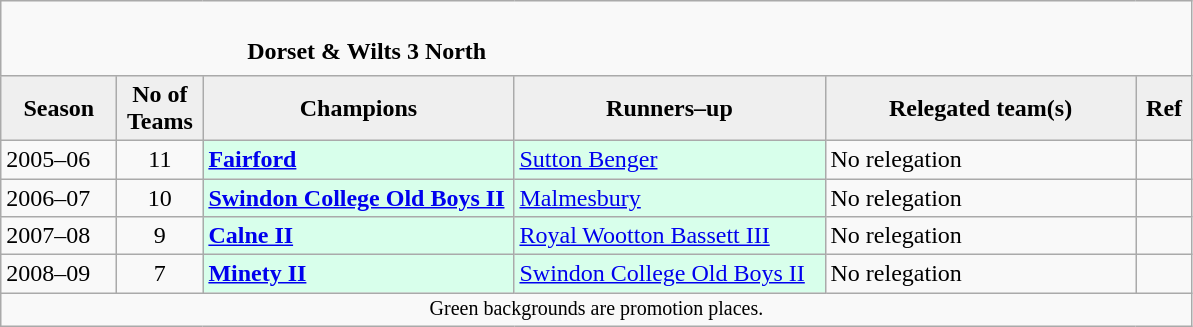<table class="wikitable" style="text-align: left;">
<tr>
<td colspan="11" cellpadding="0" cellspacing="0"><br><table border="0" style="width:100%;" cellpadding="0" cellspacing="0">
<tr>
<td style="width:20%; border:0;"></td>
<td style="border:0;"><strong>Dorset & Wilts 3 North</strong></td>
<td style="width:20%; border:0;"></td>
</tr>
</table>
</td>
</tr>
<tr>
<th style="background:#efefef; width:70px;">Season</th>
<th style="background:#efefef; width:50px;">No of Teams</th>
<th style="background:#efefef; width:200px;">Champions</th>
<th style="background:#efefef; width:200px;">Runners–up</th>
<th style="background:#efefef; width:200px;">Relegated team(s)</th>
<th style="background:#efefef; width:30px;">Ref</th>
</tr>
<tr align=left>
<td>2005–06</td>
<td style="text-align: center;">11</td>
<td style="background:#d8ffeb;"><strong><a href='#'>Fairford</a></strong></td>
<td style="background:#d8ffeb;"><a href='#'>Sutton Benger</a></td>
<td>No relegation</td>
<td></td>
</tr>
<tr>
<td>2006–07</td>
<td style="text-align: center;">10</td>
<td style="background:#d8ffeb;"><strong><a href='#'>Swindon College Old Boys II</a></strong></td>
<td style="background:#d8ffeb;"><a href='#'>Malmesbury</a></td>
<td>No relegation</td>
<td></td>
</tr>
<tr>
<td>2007–08</td>
<td style="text-align: center;">9</td>
<td style="background:#d8ffeb;"><strong><a href='#'>Calne II</a></strong></td>
<td style="background:#d8ffeb;"><a href='#'>Royal Wootton Bassett III</a></td>
<td>No relegation</td>
<td></td>
</tr>
<tr>
<td>2008–09</td>
<td style="text-align: center;">7</td>
<td style="background:#d8ffeb;"><strong><a href='#'>Minety II</a></strong></td>
<td style="background:#d8ffeb;"><a href='#'>Swindon College Old Boys II</a></td>
<td>No relegation</td>
<td></td>
</tr>
<tr>
<td colspan="15"  style="border:0; font-size:smaller; text-align:center;">Green backgrounds are promotion places.</td>
</tr>
</table>
